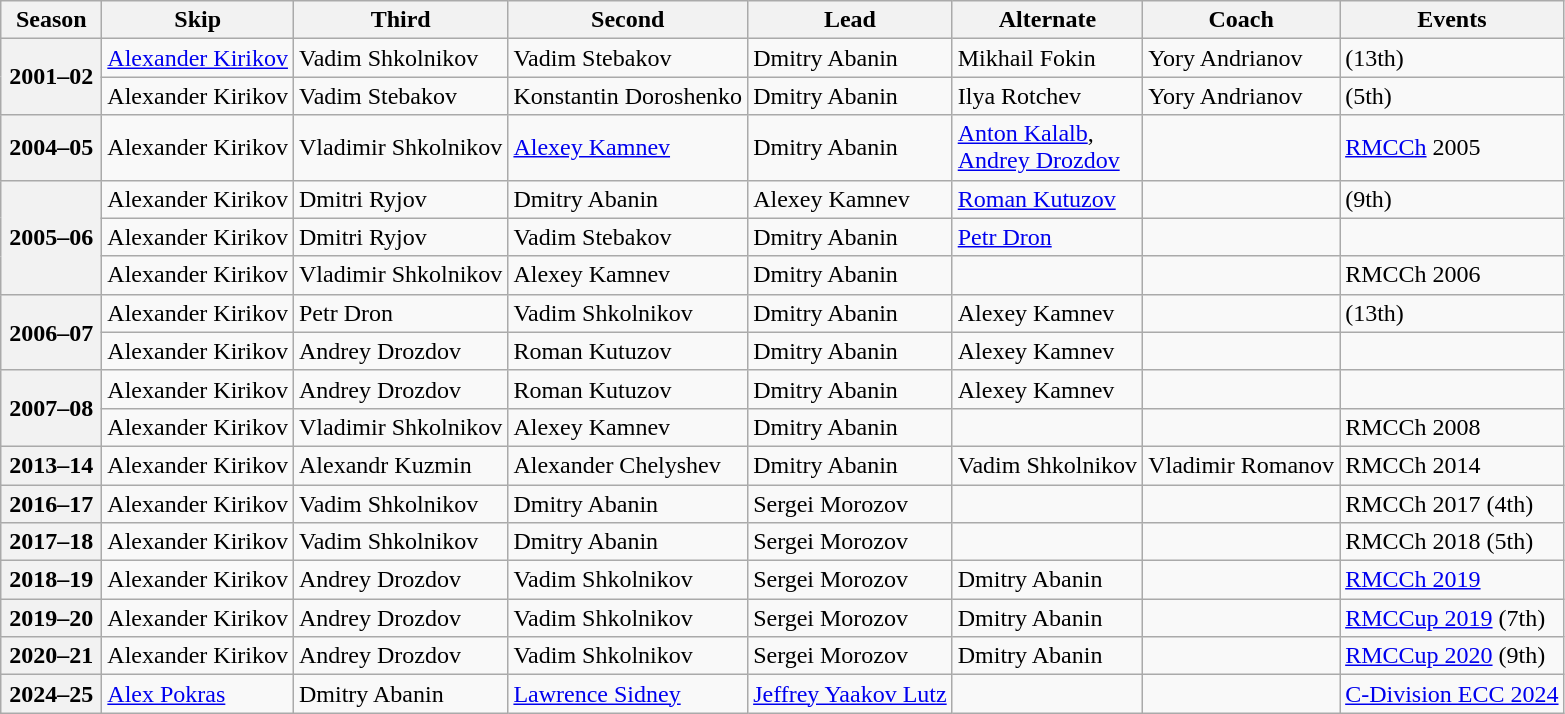<table class="wikitable">
<tr>
<th scope="col" width=60>Season</th>
<th scope="col">Skip</th>
<th scope="col">Third</th>
<th scope="col">Second</th>
<th scope="col">Lead</th>
<th scope="col">Alternate</th>
<th scope="col">Coach</th>
<th scope="col">Events</th>
</tr>
<tr>
<th scope="row" rowspan=2>2001–02</th>
<td><a href='#'>Alexander Kirikov</a></td>
<td>Vadim Shkolnikov</td>
<td>Vadim Stebakov</td>
<td>Dmitry Abanin</td>
<td>Mikhail Fokin</td>
<td>Yory Andrianov</td>
<td> (13th)</td>
</tr>
<tr>
<td>Alexander Kirikov</td>
<td>Vadim Stebakov</td>
<td>Konstantin Doroshenko</td>
<td>Dmitry Abanin</td>
<td>Ilya Rotchev</td>
<td>Yory Andrianov</td>
<td> (5th)</td>
</tr>
<tr>
<th scope="row">2004–05</th>
<td>Alexander Kirikov</td>
<td>Vladimir Shkolnikov</td>
<td><a href='#'>Alexey Kamnev</a></td>
<td>Dmitry Abanin</td>
<td><a href='#'>Anton Kalalb</a>,<br><a href='#'>Andrey Drozdov</a></td>
<td></td>
<td><a href='#'>RMCCh</a> 2005 </td>
</tr>
<tr>
<th scope="row" rowspan=3>2005–06</th>
<td>Alexander Kirikov</td>
<td>Dmitri Ryjov</td>
<td>Dmitry Abanin</td>
<td>Alexey Kamnev</td>
<td><a href='#'>Roman Kutuzov</a></td>
<td></td>
<td> (9th)</td>
</tr>
<tr>
<td>Alexander Kirikov</td>
<td>Dmitri Ryjov</td>
<td>Vadim Stebakov</td>
<td>Dmitry Abanin</td>
<td><a href='#'>Petr Dron</a></td>
<td></td>
<td></td>
</tr>
<tr>
<td>Alexander Kirikov</td>
<td>Vladimir Shkolnikov</td>
<td>Alexey Kamnev</td>
<td>Dmitry Abanin</td>
<td></td>
<td></td>
<td>RMCCh 2006 </td>
</tr>
<tr>
<th scope="row" rowspan=2>2006–07</th>
<td>Alexander Kirikov</td>
<td>Petr Dron</td>
<td>Vadim Shkolnikov</td>
<td>Dmitry Abanin</td>
<td>Alexey Kamnev</td>
<td></td>
<td> (13th)</td>
</tr>
<tr>
<td>Alexander Kirikov</td>
<td>Andrey Drozdov</td>
<td>Roman Kutuzov</td>
<td>Dmitry Abanin</td>
<td>Alexey Kamnev</td>
<td></td>
<td></td>
</tr>
<tr>
<th scope="row" rowspan=2>2007–08</th>
<td>Alexander Kirikov</td>
<td>Andrey Drozdov</td>
<td>Roman Kutuzov</td>
<td>Dmitry Abanin</td>
<td>Alexey Kamnev</td>
<td></td>
<td></td>
</tr>
<tr>
<td>Alexander Kirikov</td>
<td>Vladimir Shkolnikov</td>
<td>Alexey Kamnev</td>
<td>Dmitry Abanin</td>
<td></td>
<td></td>
<td>RMCCh 2008 </td>
</tr>
<tr>
<th scope="row">2013–14</th>
<td>Alexander Kirikov</td>
<td>Alexandr Kuzmin</td>
<td>Alexander Chelyshev</td>
<td>Dmitry Abanin</td>
<td>Vadim Shkolnikov</td>
<td>Vladimir Romanov</td>
<td>RMCCh 2014 </td>
</tr>
<tr>
<th scope="row">2016–17</th>
<td>Alexander Kirikov</td>
<td>Vadim Shkolnikov</td>
<td>Dmitry Abanin</td>
<td>Sergei Morozov</td>
<td></td>
<td></td>
<td>RMCCh 2017 (4th)</td>
</tr>
<tr>
<th scope="row">2017–18</th>
<td>Alexander Kirikov</td>
<td>Vadim Shkolnikov</td>
<td>Dmitry Abanin</td>
<td>Sergei Morozov</td>
<td></td>
<td></td>
<td>RMCCh 2018 (5th)</td>
</tr>
<tr>
<th scope="row">2018–19</th>
<td>Alexander Kirikov</td>
<td>Andrey Drozdov</td>
<td>Vadim Shkolnikov</td>
<td>Sergei Morozov</td>
<td>Dmitry Abanin</td>
<td></td>
<td><a href='#'>RMCCh 2019</a> </td>
</tr>
<tr>
<th scope="row">2019–20</th>
<td>Alexander Kirikov</td>
<td>Andrey Drozdov</td>
<td>Vadim Shkolnikov</td>
<td>Sergei Morozov</td>
<td>Dmitry Abanin</td>
<td></td>
<td><a href='#'>RMCCup 2019</a> (7th)</td>
</tr>
<tr>
<th scope="row">2020–21</th>
<td>Alexander Kirikov</td>
<td>Andrey Drozdov</td>
<td>Vadim Shkolnikov</td>
<td>Sergei Morozov</td>
<td>Dmitry Abanin</td>
<td></td>
<td><a href='#'>RMCCup 2020</a> (9th)</td>
</tr>
<tr>
<th scope="row">2024–25</th>
<td><a href='#'>Alex Pokras</a></td>
<td>Dmitry Abanin</td>
<td><a href='#'>Lawrence Sidney</a></td>
<td><a href='#'>Jeffrey Yaakov Lutz</a></td>
<td></td>
<td></td>
<td><a href='#'>C-Division ECC 2024</a> </td>
</tr>
</table>
